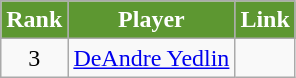<table class=wikitable>
<tr>
<th style="background:#5d9731; color:white; text-align:center;">Rank</th>
<th style="background:#5d9731; color:white; text-align:center;">Player</th>
<th style="background:#5d9731; color:white; text-align:center;">Link</th>
</tr>
<tr>
<td align=center>3</td>
<td> <a href='#'>DeAndre Yedlin</a></td>
<td> </td>
</tr>
</table>
